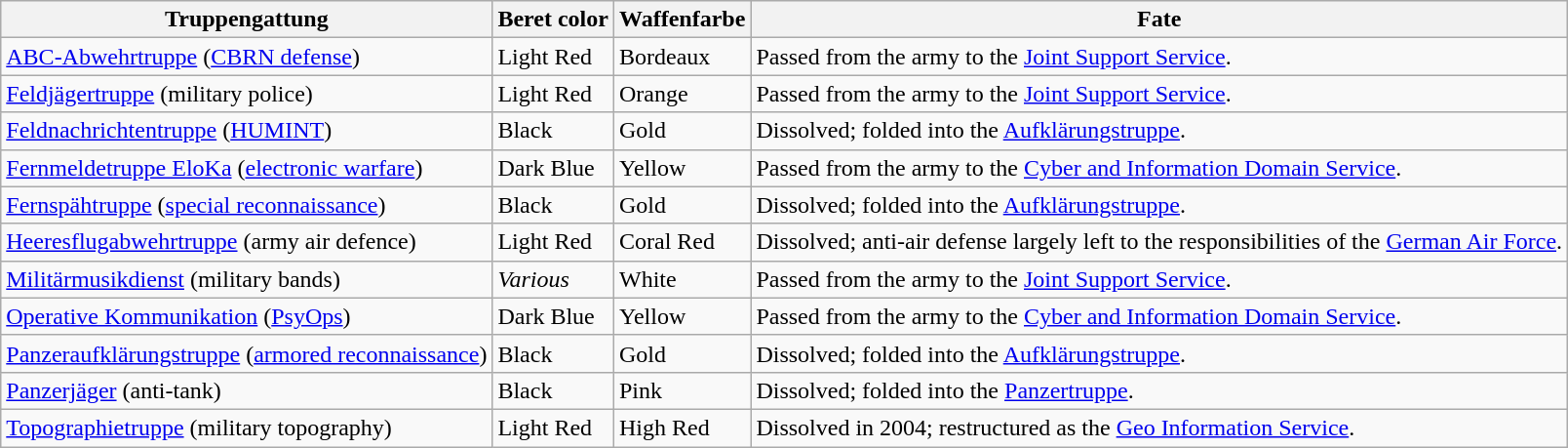<table class="wikitable">
<tr>
<th>Truppengattung</th>
<th>Beret color</th>
<th>Waffenfarbe</th>
<th>Fate</th>
</tr>
<tr>
<td> <a href='#'>ABC-Abwehrtruppe</a> (<a href='#'>CBRN defense</a>)</td>
<td>Light Red</td>
<td> Bordeaux</td>
<td>Passed from the army to the <a href='#'>Joint Support Service</a>.</td>
</tr>
<tr>
<td> <a href='#'>Feldjägertruppe</a> (military police)</td>
<td>Light Red</td>
<td> Orange</td>
<td>Passed from the army to the <a href='#'>Joint Support Service</a>.</td>
</tr>
<tr>
<td> <a href='#'>Feldnachrichtentruppe</a> (<a href='#'>HUMINT</a>)</td>
<td>Black</td>
<td> Gold</td>
<td>Dissolved; folded into the <a href='#'>Aufklärungstruppe</a>.</td>
</tr>
<tr>
<td> <a href='#'>Fernmeldetruppe EloKa</a> (<a href='#'>electronic warfare</a>)</td>
<td>Dark Blue</td>
<td> Yellow</td>
<td>Passed from the army to the <a href='#'>Cyber and Information Domain Service</a>.</td>
</tr>
<tr>
<td> <a href='#'>Fernspähtruppe</a> (<a href='#'>special reconnaissance</a>)</td>
<td>Black</td>
<td> Gold</td>
<td>Dissolved; folded into the <a href='#'>Aufklärungstruppe</a>.</td>
</tr>
<tr>
<td> <a href='#'>Heeresflugabwehrtruppe</a> (army air defence)</td>
<td>Light Red</td>
<td> Coral Red</td>
<td>Dissolved; anti-air defense largely left to the responsibilities of the <a href='#'>German Air Force</a>.</td>
</tr>
<tr>
<td> <a href='#'>Militärmusikdienst</a> (military bands)</td>
<td><em>Various</em></td>
<td> White</td>
<td>Passed from the army to the <a href='#'>Joint Support Service</a>.</td>
</tr>
<tr>
<td> <a href='#'>Operative Kommunikation</a> (<a href='#'>PsyOps</a>)</td>
<td>Dark Blue</td>
<td> Yellow</td>
<td>Passed from the army to the <a href='#'>Cyber and Information Domain Service</a>.</td>
</tr>
<tr>
<td> <a href='#'>Panzeraufklärungstruppe</a> (<a href='#'>armored reconnaissance</a>)</td>
<td>Black</td>
<td> Gold</td>
<td>Dissolved; folded into the <a href='#'>Aufklärungstruppe</a>.</td>
</tr>
<tr>
<td> <a href='#'>Panzerjäger</a> (anti-tank)</td>
<td>Black</td>
<td> Pink</td>
<td>Dissolved; folded into the <a href='#'>Panzertruppe</a>.</td>
</tr>
<tr>
<td> <a href='#'>Topographietruppe</a> (military topography)</td>
<td>Light Red</td>
<td> High Red</td>
<td>Dissolved in 2004; restructured as the <a href='#'>Geo Information Service</a>.</td>
</tr>
</table>
